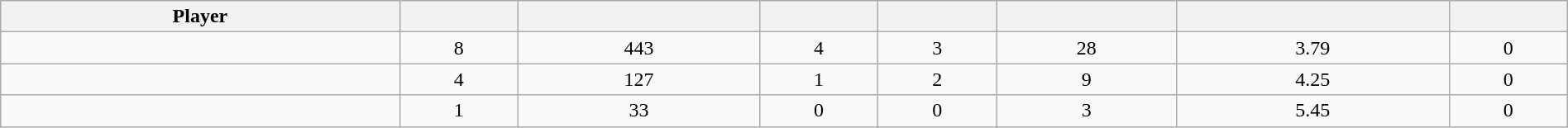<table class="wikitable sortable" style="width:100%;">
<tr style="text-align:center; background:#ddd;">
<th>Player</th>
<th></th>
<th></th>
<th></th>
<th></th>
<th></th>
<th></th>
<th></th>
</tr>
<tr align=center>
<td></td>
<td>8</td>
<td>443</td>
<td>4</td>
<td>3</td>
<td>28</td>
<td>3.79</td>
<td>0</td>
</tr>
<tr align=center>
<td></td>
<td>4</td>
<td>127</td>
<td>1</td>
<td>2</td>
<td>9</td>
<td>4.25</td>
<td>0</td>
</tr>
<tr align=center>
<td></td>
<td>1</td>
<td>33</td>
<td>0</td>
<td>0</td>
<td>3</td>
<td>5.45</td>
<td>0</td>
</tr>
</table>
